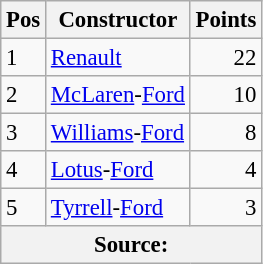<table class="wikitable" style="font-size: 95%;">
<tr>
<th>Pos</th>
<th>Constructor</th>
<th>Points</th>
</tr>
<tr>
<td>1</td>
<td> <a href='#'>Renault</a></td>
<td align="right">22</td>
</tr>
<tr>
<td>2</td>
<td> <a href='#'>McLaren</a>-<a href='#'>Ford</a></td>
<td align="right">10</td>
</tr>
<tr>
<td>3</td>
<td> <a href='#'>Williams</a>-<a href='#'>Ford</a></td>
<td align="right">8</td>
</tr>
<tr>
<td>4</td>
<td> <a href='#'>Lotus</a>-<a href='#'>Ford</a></td>
<td align="right">4</td>
</tr>
<tr>
<td>5</td>
<td> <a href='#'>Tyrrell</a>-<a href='#'>Ford</a></td>
<td align="right">3</td>
</tr>
<tr>
<th colspan=4>Source:</th>
</tr>
</table>
